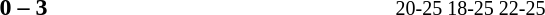<table>
<tr>
<th width=200></th>
<th width=80></th>
<th width=200></th>
<th width=220></th>
</tr>
<tr>
<td align=right></td>
<td align=center><strong>0 – 3</strong></td>
<td><strong></strong></td>
<td><small>20-25 18-25 22-25</small></td>
</tr>
</table>
